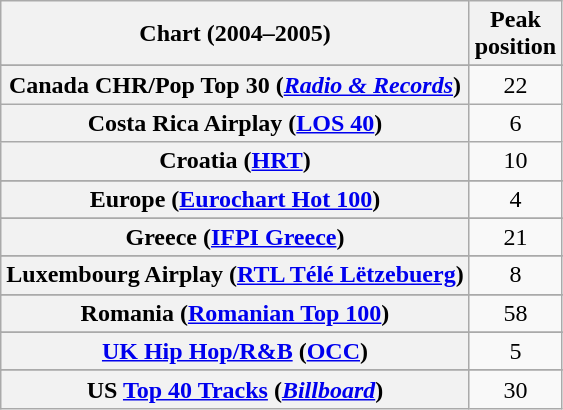<table class="wikitable sortable plainrowheaders">
<tr>
<th>Chart (2004–2005)</th>
<th>Peak<br>position</th>
</tr>
<tr>
</tr>
<tr>
</tr>
<tr>
</tr>
<tr>
</tr>
<tr>
<th scope="row">Canada CHR/Pop Top 30 (<em><a href='#'>Radio & Records</a></em>)</th>
<td align="center">22</td>
</tr>
<tr>
<th scope="row">Costa Rica Airplay (<a href='#'>LOS 40</a>)</th>
<td align="center">6</td>
</tr>
<tr>
<th scope="row">Croatia (<a href='#'>HRT</a>)</th>
<td align="center">10</td>
</tr>
<tr>
</tr>
<tr>
<th scope="row">Europe (<a href='#'>Eurochart Hot 100</a>)</th>
<td align="center">4</td>
</tr>
<tr>
</tr>
<tr>
</tr>
<tr>
<th scope="row">Greece (<a href='#'>IFPI Greece</a>)</th>
<td align="center">21</td>
</tr>
<tr>
</tr>
<tr>
</tr>
<tr>
<th scope="row">Luxembourg Airplay (<a href='#'>RTL Télé Lëtzebuerg</a>)</th>
<td align="center">8</td>
</tr>
<tr>
</tr>
<tr>
</tr>
<tr>
</tr>
<tr>
</tr>
<tr>
<th scope="row">Romania (<a href='#'>Romanian Top 100</a>)</th>
<td align="center">58</td>
</tr>
<tr>
</tr>
<tr>
</tr>
<tr>
</tr>
<tr>
</tr>
<tr>
<th scope="row"><a href='#'>UK Hip Hop/R&B</a> (<a href='#'>OCC</a>)</th>
<td align="center">5</td>
</tr>
<tr>
</tr>
<tr>
</tr>
<tr>
<th scope="row">US <a href='#'>Top 40 Tracks</a> (<em><a href='#'>Billboard</a></em>)</th>
<td align="center">30</td>
</tr>
</table>
